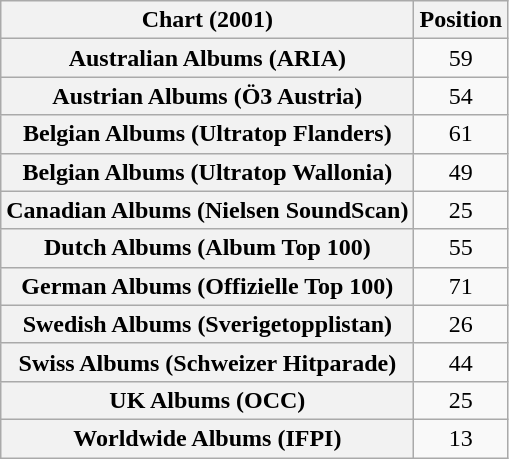<table class="wikitable plainrowheaders sortable">
<tr>
<th>Chart (2001)</th>
<th>Position</th>
</tr>
<tr>
<th scope="row">Australian Albums (ARIA)</th>
<td align="center">59</td>
</tr>
<tr>
<th scope="row">Austrian Albums (Ö3 Austria)</th>
<td align="center">54</td>
</tr>
<tr>
<th scope="row">Belgian Albums (Ultratop Flanders)</th>
<td align="center">61</td>
</tr>
<tr>
<th scope="row">Belgian Albums (Ultratop Wallonia)</th>
<td align="center">49</td>
</tr>
<tr>
<th scope="row">Canadian Albums (Nielsen SoundScan)</th>
<td style="text-align:center;">25</td>
</tr>
<tr>
<th scope="row">Dutch Albums (Album Top 100)</th>
<td align="center">55</td>
</tr>
<tr>
<th scope="row">German Albums (Offizielle Top 100)</th>
<td align="center">71</td>
</tr>
<tr>
<th scope="row">Swedish Albums (Sverigetopplistan)</th>
<td align="center">26</td>
</tr>
<tr>
<th scope="row">Swiss Albums (Schweizer Hitparade)</th>
<td align="center">44</td>
</tr>
<tr>
<th scope="row">UK Albums (OCC)</th>
<td align="center">25</td>
</tr>
<tr>
<th scope="row">Worldwide Albums (IFPI)</th>
<td style="text-align:center;">13</td>
</tr>
</table>
